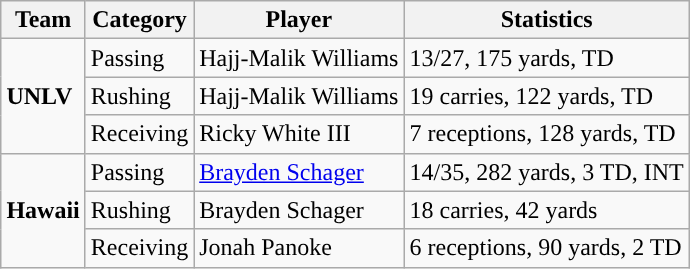<table class="wikitable" style="float: right;">
<tr>
<th>Team</th>
<th>Category</th>
<th>Player</th>
<th>Statistics</th>
</tr>
<tr>
<td rowspan=3><strong>UNLV</strong></td>
<td>Passing</td>
<td>Hajj-Malik Williams</td>
<td>13/27, 175 yards, TD</td>
</tr>
<tr>
<td>Rushing</td>
<td>Hajj-Malik Williams</td>
<td>19 carries, 122 yards, TD</td>
</tr>
<tr>
<td>Receiving</td>
<td>Ricky White III</td>
<td>7 receptions, 128 yards, TD</td>
</tr>
<tr>
<td rowspan=3><strong>Hawaii</strong></td>
<td>Passing</td>
<td><a href='#'>Brayden Schager</a></td>
<td>14/35, 282 yards, 3 TD, INT</td>
</tr>
<tr>
<td>Rushing</td>
<td>Brayden Schager</td>
<td>18 carries, 42 yards</td>
</tr>
<tr>
<td>Receiving</td>
<td>Jonah Panoke</td>
<td>6 receptions, 90 yards, 2 TD</td>
</tr>
</table>
